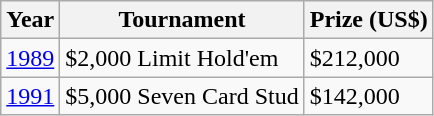<table class="wikitable">
<tr>
<th>Year</th>
<th>Tournament</th>
<th>Prize (US$)</th>
</tr>
<tr>
<td><a href='#'>1989</a></td>
<td>$2,000 Limit Hold'em</td>
<td>$212,000</td>
</tr>
<tr>
<td><a href='#'>1991</a></td>
<td>$5,000 Seven Card Stud</td>
<td>$142,000</td>
</tr>
</table>
